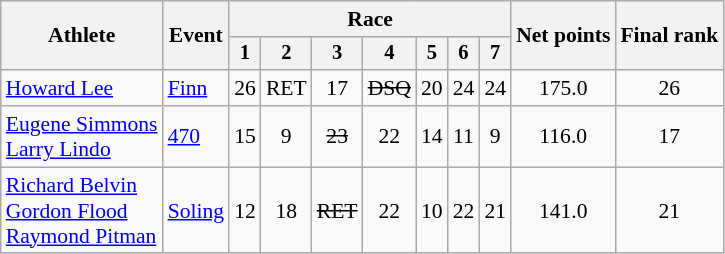<table class="wikitable" style="font-size:90%">
<tr>
<th rowspan=2>Athlete</th>
<th rowspan=2>Event</th>
<th colspan=7>Race</th>
<th rowspan=2>Net points</th>
<th rowspan=2>Final rank</th>
</tr>
<tr style="font-size:95%">
<th>1</th>
<th>2</th>
<th>3</th>
<th>4</th>
<th>5</th>
<th>6</th>
<th>7</th>
</tr>
<tr align=center>
<td align=left><a href='#'>Howard Lee</a></td>
<td align=left><a href='#'>Finn</a></td>
<td>26</td>
<td>RET</td>
<td>17</td>
<td><s>DSQ</s></td>
<td>20</td>
<td>24</td>
<td>24</td>
<td>175.0</td>
<td>26</td>
</tr>
<tr align=center>
<td align=left><a href='#'>Eugene Simmons</a> <br> <a href='#'>Larry Lindo</a></td>
<td align=left><a href='#'>470</a></td>
<td>15</td>
<td>9</td>
<td><s>23</s></td>
<td>22</td>
<td>14</td>
<td>11</td>
<td>9</td>
<td>116.0</td>
<td>17</td>
</tr>
<tr align=center>
<td align=left><a href='#'>Richard Belvin</a> <br> <a href='#'>Gordon Flood</a><br> <a href='#'>Raymond Pitman</a></td>
<td align=left><a href='#'>Soling</a></td>
<td>12</td>
<td>18</td>
<td><s>RET</s></td>
<td>22</td>
<td>10</td>
<td>22</td>
<td>21</td>
<td>141.0</td>
<td>21</td>
</tr>
</table>
